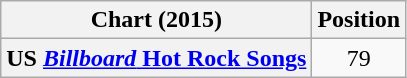<table class="wikitable plainrowheaders sortable">
<tr>
<th>Chart (2015)</th>
<th>Position</th>
</tr>
<tr>
<th scope="row">US <a href='#'><em>Billboard</em> Hot Rock Songs</a></th>
<td style="text-align:center;">79</td>
</tr>
</table>
